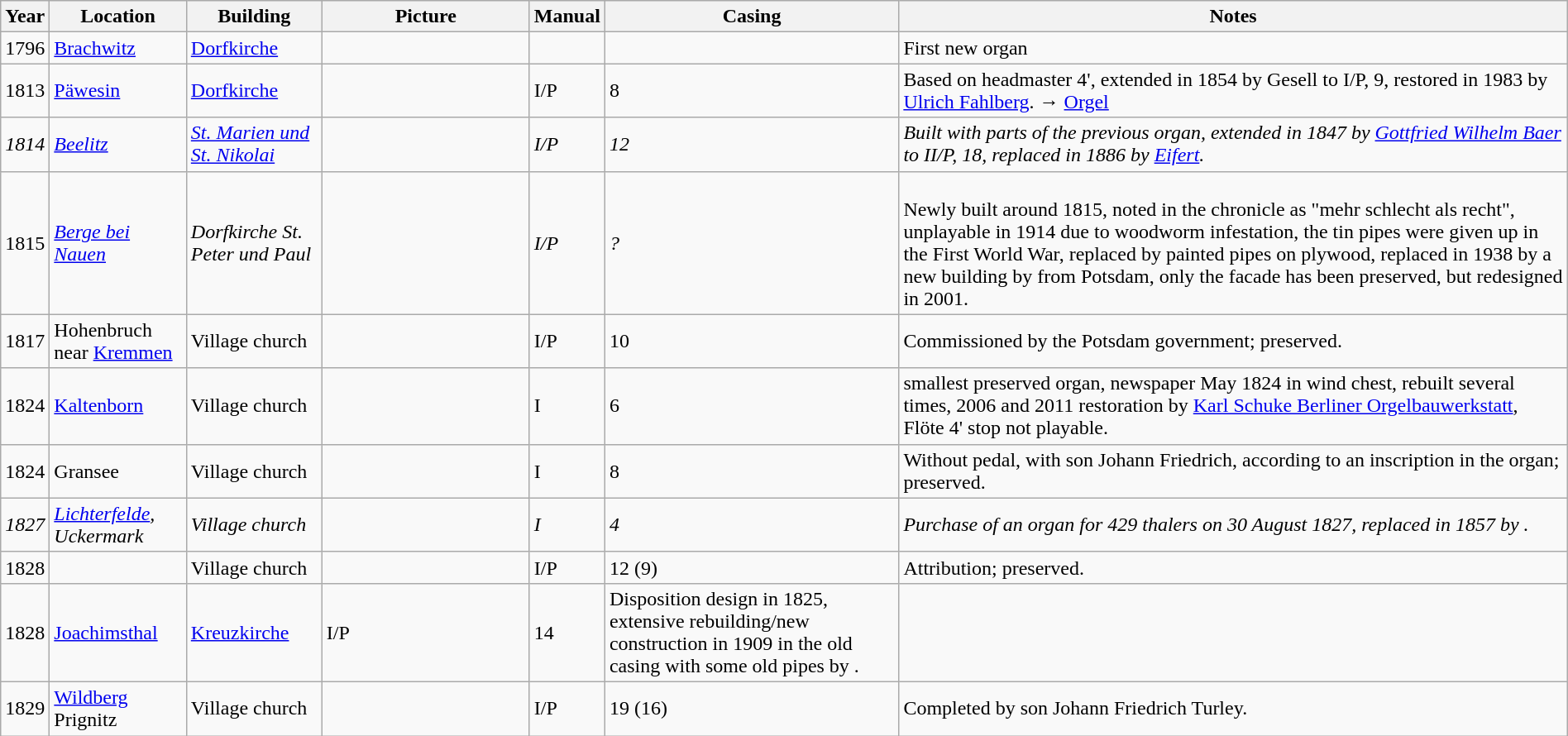<table class="wikitable sortable" width="100%">
<tr class="hintergrundfarbe5">
<th>Year</th>
<th>Location</th>
<th>Building</th>
<th class=unsortable style="width:160px">Picture</th>
<th>Manual</th>
<th>Casing</th>
<th class="unsortable">Notes</th>
</tr>
<tr>
<td>1796</td>
<td><a href='#'>Brachwitz</a></td>
<td><a href='#'>Dorfkirche</a></td>
<td></td>
<td></td>
<td></td>
<td>First new organ</td>
</tr>
<tr>
<td>1813</td>
<td><a href='#'>Päwesin</a></td>
<td><a href='#'>Dorfkirche</a></td>
<td></td>
<td>I/P</td>
<td>8</td>
<td>Based on headmaster 4', extended in 1854 by Gesell to I/P, 9, restored in 1983 by <a href='#'>Ulrich Fahlberg</a>. → <a href='#'>Orgel</a></td>
</tr>
<tr style="font-style:italic;">
<td>1814</td>
<td><a href='#'>Beelitz</a></td>
<td><a href='#'>St. Marien und St. Nikolai</a></td>
<td></td>
<td>I/P</td>
<td>12</td>
<td>Built with parts of the previous organ, extended in 1847 by <a href='#'>Gottfried Wilhelm Baer</a> to II/P, 18, replaced in 1886 by <a href='#'>Eifert</a>.</td>
</tr>
<tr>
<td>1815</td>
<td><a href='#'><em>Berge bei Nauen</em></a></td>
<td><em>Dorfkirche St. Peter und Paul</em></td>
<td></td>
<td><em>I/P</em></td>
<td><em>?</em></td>
<td><br>Newly built around 1815, noted in the chronicle as "mehr schlecht als recht", unplayable in 1914 due to woodworm infestation, the tin pipes were given up in the First World War, replaced by painted pipes on plywood, replaced in 1938 by a new building by  from Potsdam, only the facade has been preserved, but redesigned in 2001.</td>
</tr>
<tr>
<td>1817</td>
<td>Hohenbruch near <a href='#'>Kremmen</a></td>
<td>Village church</td>
<td></td>
<td>I/P</td>
<td>10</td>
<td>Commissioned by the Potsdam government; preserved.</td>
</tr>
<tr>
<td>1824</td>
<td><a href='#'>Kaltenborn</a></td>
<td>Village church</td>
<td></td>
<td>I</td>
<td>6</td>
<td>smallest preserved organ, newspaper May 1824 in wind chest, rebuilt several times, 2006 and 2011 restoration by <a href='#'>Karl Schuke Berliner Orgelbauwerkstatt</a>, Flöte 4' stop not playable.</td>
</tr>
<tr>
<td>1824</td>
<td> Gransee</td>
<td>Village church</td>
<td></td>
<td>I</td>
<td>8</td>
<td>Without pedal, with son Johann Friedrich, according to an inscription in the organ; preserved.</td>
</tr>
<tr style="font-style:italic;">
<td>1827</td>
<td><a href='#'>Lichterfelde</a>, Uckermark </td>
<td>Village church</td>
<td></td>
<td>I</td>
<td>4</td>
<td>Purchase of an organ for 429 thalers on 30 August 1827, replaced in 1857 by .</td>
</tr>
<tr>
<td>1828</td>
<td></td>
<td>Village church</td>
<td></td>
<td>I/P</td>
<td>12 (9)</td>
<td>Attribution; preserved.</td>
</tr>
<tr>
<td>1828</td>
<td><a href='#'>Joachimsthal</a></td>
<td><a href='#'>Kreuzkirche</a></td>
<td>I/P</td>
<td>14</td>
<td>Disposition design in 1825, extensive rebuilding/new construction in 1909 in the old casing with some old pipes by .</td>
</tr>
<tr>
<td>1829</td>
<td><a href='#'>Wildberg</a> Prignitz</td>
<td>Village church</td>
<td></td>
<td>I/P</td>
<td>19 (16)</td>
<td>Completed by son Johann Friedrich Turley.</td>
</tr>
</table>
